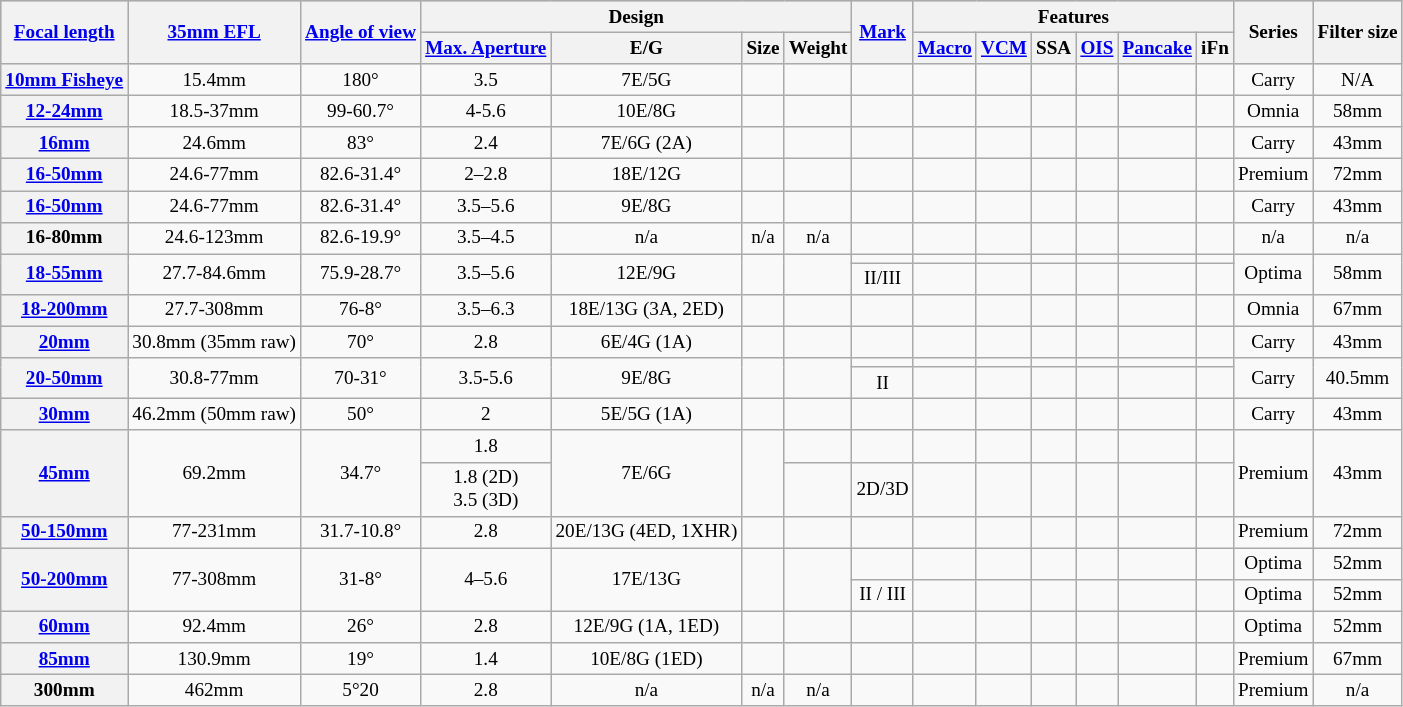<table class="wikitable sortable" style="text-align:center; font-size:80%;">
<tr bgcolor="#CCCCCC">
<th data-sort-type="number" rowspan=2><a href='#'>Focal length</a></th>
<th data-sort-type="number" rowspan=2><a href='#'>35mm EFL</a></th>
<th data-sort-type="number" rowspan=2><a href='#'>Angle of view</a></th>
<th colspan=4>Design</th>
<th rowspan=2><a href='#'>Mark</a></th>
<th colspan=6>Features</th>
<th rowspan=2>Series</th>
<th rowspan=2>Filter size</th>
</tr>
<tr>
<th><a href='#'>Max. Aperture</a></th>
<th data-sort-type="number">E/G</th>
<th data-sort-type="number">Size</th>
<th data-sort-type="number">Weight</th>
<th><a href='#'>Macro</a></th>
<th><a href='#'>VCM</a></th>
<th>SSA</th>
<th><a href='#'>OIS</a></th>
<th><a href='#'>Pancake</a></th>
<th>iFn</th>
</tr>
<tr>
<th align="left"><a href='#'>10mm Fisheye</a></th>
<td>15.4mm</td>
<td>180°</td>
<td>3.5</td>
<td>7E/5G</td>
<td></td>
<td></td>
<td></td>
<td></td>
<td></td>
<td></td>
<td></td>
<td></td>
<td></td>
<td>Carry</td>
<td>N/A</td>
</tr>
<tr>
<th align="left"><a href='#'>12-24mm</a></th>
<td>18.5-37mm</td>
<td>99-60.7°</td>
<td>4-5.6</td>
<td>10E/8G</td>
<td></td>
<td></td>
<td></td>
<td></td>
<td></td>
<td></td>
<td></td>
<td></td>
<td></td>
<td>Omnia</td>
<td>58mm</td>
</tr>
<tr>
<th align="left"><a href='#'>16mm</a></th>
<td>24.6mm</td>
<td>83°</td>
<td>2.4</td>
<td>7E/6G (2A)</td>
<td></td>
<td></td>
<td></td>
<td></td>
<td></td>
<td></td>
<td></td>
<td></td>
<td></td>
<td>Carry</td>
<td>43mm</td>
</tr>
<tr>
<th align="left"><a href='#'>16-50mm</a></th>
<td>24.6-77mm</td>
<td>82.6-31.4°</td>
<td>2–2.8</td>
<td>18E/12G</td>
<td></td>
<td></td>
<td></td>
<td></td>
<td></td>
<td></td>
<td></td>
<td></td>
<td></td>
<td>Premium</td>
<td>72mm</td>
</tr>
<tr>
<th align="left"><a href='#'>16-50mm</a></th>
<td>24.6-77mm</td>
<td>82.6-31.4°</td>
<td>3.5–5.6</td>
<td>9E/8G</td>
<td></td>
<td></td>
<td></td>
<td></td>
<td></td>
<td></td>
<td></td>
<td></td>
<td></td>
<td>Carry</td>
<td>43mm</td>
</tr>
<tr>
<th align="left">16-80mm</th>
<td>24.6-123mm</td>
<td>82.6-19.9°</td>
<td>3.5–4.5</td>
<td>n/a</td>
<td>n/a</td>
<td>n/a</td>
<td></td>
<td></td>
<td></td>
<td></td>
<td></td>
<td></td>
<td></td>
<td>n/a</td>
<td>n/a</td>
</tr>
<tr>
<th align="left" rowspan=2><a href='#'>18-55mm</a></th>
<td rowspan=2>27.7-84.6mm</td>
<td rowspan=2>75.9-28.7°</td>
<td rowspan=2>3.5–5.6</td>
<td rowspan=2>12E/9G</td>
<td rowspan=2></td>
<td rowspan=2></td>
<td></td>
<td></td>
<td></td>
<td></td>
<td></td>
<td></td>
<td></td>
<td rowspan=2>Optima</td>
<td rowspan=2>58mm</td>
</tr>
<tr>
<td>II/III</td>
<td></td>
<td></td>
<td></td>
<td></td>
<td></td>
<td></td>
</tr>
<tr>
<th align="left"><a href='#'>18-200mm</a></th>
<td>27.7-308mm</td>
<td>76-8°</td>
<td>3.5–6.3</td>
<td>18E/13G (3A, 2ED)</td>
<td></td>
<td></td>
<td></td>
<td></td>
<td></td>
<td></td>
<td></td>
<td></td>
<td></td>
<td>Omnia</td>
<td>67mm</td>
</tr>
<tr>
<th align="left"><a href='#'>20mm</a></th>
<td>30.8mm (35mm raw)</td>
<td>70°</td>
<td>2.8</td>
<td>6E/4G (1A)</td>
<td></td>
<td></td>
<td></td>
<td></td>
<td></td>
<td></td>
<td></td>
<td></td>
<td></td>
<td>Carry</td>
<td>43mm</td>
</tr>
<tr>
<th align="left" rowspan=2><a href='#'>20-50mm</a></th>
<td rowspan=2>30.8-77mm</td>
<td rowspan=2>70-31°</td>
<td rowspan=2>3.5-5.6</td>
<td rowspan=2>9E/8G</td>
<td rowspan=2></td>
<td rowspan=2></td>
<td></td>
<td></td>
<td></td>
<td></td>
<td></td>
<td></td>
<td></td>
<td rowspan=2>Carry</td>
<td rowspan=2>40.5mm</td>
</tr>
<tr>
<td>II</td>
<td></td>
<td></td>
<td></td>
<td></td>
<td></td>
<td></td>
</tr>
<tr>
<th align="left"><a href='#'>30mm</a></th>
<td>46.2mm (50mm raw)</td>
<td>50°</td>
<td>2</td>
<td>5E/5G (1A)</td>
<td></td>
<td></td>
<td></td>
<td></td>
<td></td>
<td></td>
<td></td>
<td></td>
<td></td>
<td>Carry</td>
<td>43mm</td>
</tr>
<tr>
<th align="left" rowspan=2><a href='#'>45mm</a></th>
<td rowspan=2>69.2mm</td>
<td rowspan=2>34.7°</td>
<td>1.8</td>
<td rowspan="2">7E/6G</td>
<td rowspan="2"></td>
<td></td>
<td></td>
<td></td>
<td></td>
<td></td>
<td></td>
<td></td>
<td></td>
<td rowspan=2>Premium</td>
<td rowspan=2>43mm</td>
</tr>
<tr>
<td>1.8 (2D)<br>3.5 (3D)</td>
<td></td>
<td>2D/3D</td>
<td></td>
<td></td>
<td></td>
<td></td>
<td></td>
<td></td>
</tr>
<tr>
<th align="left"><a href='#'>50-150mm</a></th>
<td>77-231mm</td>
<td>31.7-10.8°</td>
<td>2.8</td>
<td>20E/13G (4ED, 1XHR)</td>
<td></td>
<td></td>
<td></td>
<td></td>
<td></td>
<td></td>
<td></td>
<td></td>
<td></td>
<td>Premium</td>
<td>72mm</td>
</tr>
<tr>
<th rowspan="2" align="left"><a href='#'>50-200mm</a></th>
<td rowspan="2">77-308mm</td>
<td rowspan="2">31-8°</td>
<td rowspan="2">4–5.6</td>
<td rowspan="2">17E/13G</td>
<td rowspan="2"></td>
<td rowspan="2"></td>
<td></td>
<td></td>
<td></td>
<td></td>
<td></td>
<td></td>
<td></td>
<td>Optima</td>
<td>52mm</td>
</tr>
<tr>
<td>II / III</td>
<td></td>
<td></td>
<td></td>
<td></td>
<td></td>
<td></td>
<td>Optima</td>
<td>52mm</td>
</tr>
<tr>
<th align="left"><a href='#'>60mm</a></th>
<td>92.4mm</td>
<td>26°</td>
<td>2.8</td>
<td>12E/9G (1A, 1ED)</td>
<td></td>
<td></td>
<td></td>
<td></td>
<td></td>
<td></td>
<td></td>
<td></td>
<td></td>
<td>Optima</td>
<td>52mm</td>
</tr>
<tr>
<th align="left"><a href='#'>85mm</a></th>
<td>130.9mm</td>
<td>19°</td>
<td>1.4</td>
<td>10E/8G (1ED)</td>
<td></td>
<td></td>
<td></td>
<td></td>
<td></td>
<td></td>
<td></td>
<td></td>
<td></td>
<td>Premium</td>
<td>67mm</td>
</tr>
<tr>
<th align="left">300mm </th>
<td>462mm</td>
<td>5°20</td>
<td>2.8</td>
<td>n/a</td>
<td>n/a</td>
<td>n/a</td>
<td></td>
<td></td>
<td></td>
<td></td>
<td></td>
<td></td>
<td></td>
<td>Premium</td>
<td>n/a</td>
</tr>
</table>
